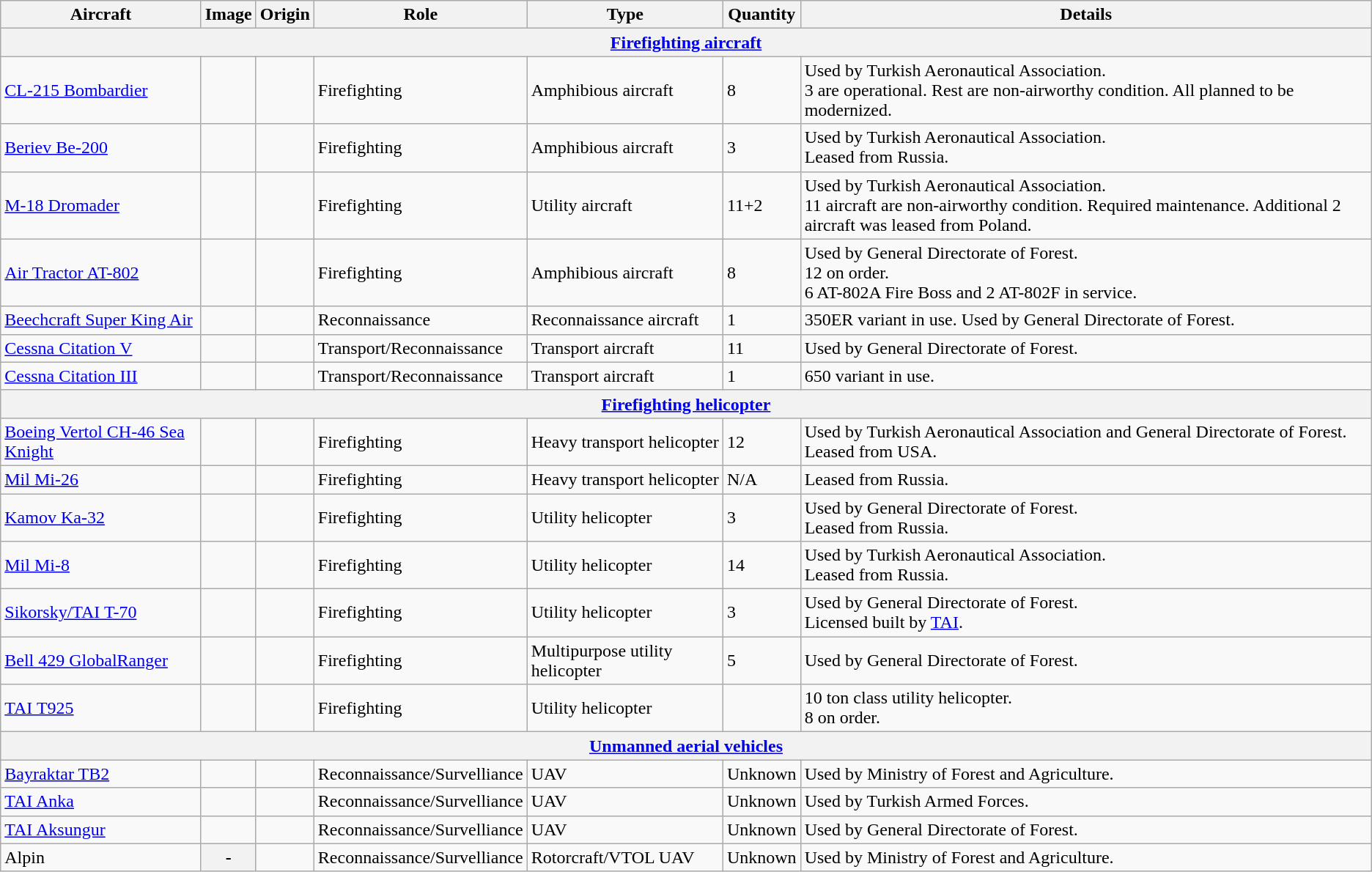<table class="wikitable">
<tr>
<th>Aircraft</th>
<th>Image</th>
<th>Origin</th>
<th>Role</th>
<th>Type</th>
<th>Quantity</th>
<th>Details</th>
</tr>
<tr>
<th colspan="7"><a href='#'>Firefighting aircraft</a></th>
</tr>
<tr>
<td><a href='#'>CL-215 Bombardier</a></td>
<td></td>
<td></td>
<td>Firefighting</td>
<td>Amphibious aircraft</td>
<td>8</td>
<td>Used by Turkish Aeronautical Association.<br>3 are operational. Rest are non-airworthy condition. All planned to be modernized.</td>
</tr>
<tr>
<td><a href='#'>Beriev Be-200</a></td>
<td></td>
<td></td>
<td>Firefighting</td>
<td>Amphibious aircraft</td>
<td>3</td>
<td>Used by Turkish Aeronautical Association.<br>Leased from Russia.</td>
</tr>
<tr>
<td><a href='#'>M-18 Dromader</a></td>
<td></td>
<td></td>
<td>Firefighting</td>
<td>Utility aircraft</td>
<td>11+2</td>
<td>Used by Turkish Aeronautical Association.<br>11 aircraft are non-airworthy condition. Required maintenance. Additional 2 aircraft was leased from Poland.</td>
</tr>
<tr>
<td><a href='#'>Air Tractor AT-802</a></td>
<td></td>
<td></td>
<td>Firefighting</td>
<td>Amphibious aircraft</td>
<td>8</td>
<td>Used by General Directorate of Forest.<br>12 on order.<br>6 AT-802A Fire Boss and 2 AT-802F in service.</td>
</tr>
<tr>
<td><a href='#'>Beechcraft Super King Air</a></td>
<td></td>
<td></td>
<td>Reconnaissance</td>
<td>Reconnaissance aircraft</td>
<td>1</td>
<td>350ER variant in use. Used by General Directorate of Forest.</td>
</tr>
<tr>
<td><a href='#'>Cessna Citation V</a></td>
<td></td>
<td></td>
<td>Transport/Reconnaissance</td>
<td>Transport aircraft</td>
<td>11</td>
<td>Used by General Directorate of Forest.</td>
</tr>
<tr>
<td><a href='#'>Cessna Citation III</a></td>
<td></td>
<td></td>
<td>Transport/Reconnaissance</td>
<td>Transport aircraft</td>
<td>1</td>
<td>650 variant in use.</td>
</tr>
<tr>
<th colspan="7"><a href='#'>Firefighting helicopter</a></th>
</tr>
<tr>
<td><a href='#'>Boeing Vertol CH-46 Sea Knight</a></td>
<td></td>
<td></td>
<td>Firefighting</td>
<td>Heavy transport helicopter</td>
<td>12</td>
<td>Used by Turkish Aeronautical Association and General Directorate of Forest.<br>Leased from USA.</td>
</tr>
<tr>
<td><a href='#'>Mil Mi-26</a></td>
<td></td>
<td></td>
<td>Firefighting</td>
<td>Heavy transport helicopter</td>
<td>N/A</td>
<td>Leased from Russia.</td>
</tr>
<tr>
<td><a href='#'>Kamov Ka-32</a></td>
<td></td>
<td></td>
<td>Firefighting</td>
<td>Utility helicopter</td>
<td>3</td>
<td>Used by General Directorate of Forest.<br>Leased from Russia.</td>
</tr>
<tr>
<td><a href='#'>Mil Mi-8</a></td>
<td></td>
<td></td>
<td>Firefighting</td>
<td>Utility helicopter</td>
<td>14</td>
<td>Used by Turkish Aeronautical Association.<br>Leased from Russia.</td>
</tr>
<tr>
<td><a href='#'>Sikorsky/TAI T-70</a></td>
<td></td>
<td></td>
<td>Firefighting</td>
<td>Utility helicopter</td>
<td>3</td>
<td>Used by General Directorate of Forest.<br>Licensed built by <a href='#'>TAI</a>.</td>
</tr>
<tr>
<td><a href='#'>Bell 429 GlobalRanger</a></td>
<td></td>
<td></td>
<td>Firefighting</td>
<td>Multipurpose utility helicopter</td>
<td>5</td>
<td>Used by General Directorate of Forest.</td>
</tr>
<tr>
<td><a href='#'>TAI T925</a></td>
<td></td>
<td></td>
<td>Firefighting</td>
<td>Utility helicopter</td>
<td></td>
<td>10 ton class utility helicopter.<br>8 on order.</td>
</tr>
<tr>
<th colspan="7"><a href='#'>Unmanned aerial vehicles</a></th>
</tr>
<tr>
<td><a href='#'>Bayraktar TB2</a></td>
<td></td>
<td></td>
<td>Reconnaissance/Survelliance</td>
<td>UAV</td>
<td>Unknown</td>
<td>Used by Ministry of Forest and Agriculture.</td>
</tr>
<tr>
<td><a href='#'>TAI Anka</a></td>
<td></td>
<td></td>
<td>Reconnaissance/Survelliance</td>
<td>UAV</td>
<td>Unknown</td>
<td>Used by Turkish Armed Forces.</td>
</tr>
<tr>
<td><a href='#'>TAI Aksungur</a></td>
<td></td>
<td></td>
<td>Reconnaissance/Survelliance</td>
<td>UAV</td>
<td>Unknown</td>
<td>Used by General Directorate of Forest.</td>
</tr>
<tr>
<td>Alpin</td>
<th>-</th>
<td></td>
<td>Reconnaissance/Survelliance</td>
<td>Rotorcraft/VTOL UAV</td>
<td>Unknown</td>
<td>Used by Ministry of Forest and Agriculture.</td>
</tr>
</table>
